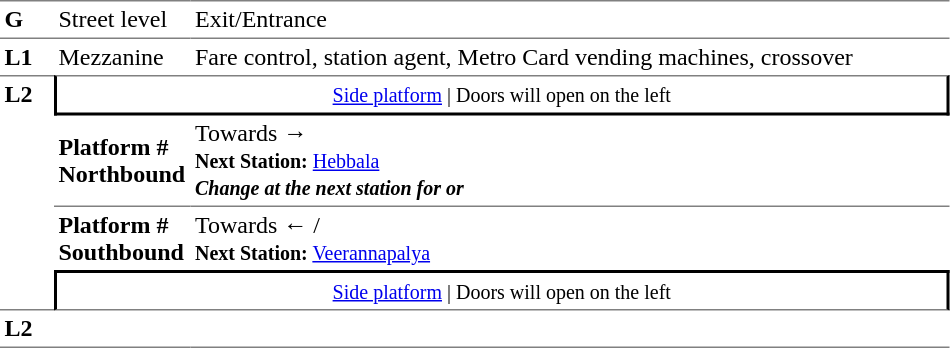<table table border=0 cellspacing=0 cellpadding=3>
<tr>
<td style="border-bottom:solid 1px gray;border-top:solid 1px gray;" width=30 valign=top><strong>G</strong></td>
<td style="border-top:solid 1px gray;border-bottom:solid 1px gray;" width=85 valign=top>Street level</td>
<td style="border-top:solid 1px gray;border-bottom:solid 1px gray;" width=500 valign=top>Exit/Entrance</td>
</tr>
<tr>
<td valign=top><strong>L1</strong></td>
<td valign=top>Mezzanine</td>
<td valign=top>Fare control, station agent, Metro Card vending machines, crossover<br></td>
</tr>
<tr>
<td style="border-top:solid 1px gray;border-bottom:solid 1px gray;" width=30 rowspan=4 valign=top><strong>L2</strong></td>
<td style="border-top:solid 1px gray;border-right:solid 2px black;border-left:solid 2px black;border-bottom:solid 2px black;text-align:center;" colspan=2><small><a href='#'>Side platform</a> | Doors will open on the left </small></td>
</tr>
<tr>
<td style="border-bottom:solid 1px gray;" width=85><span><strong>Platform #</strong><br><strong>Northbound</strong></span></td>
<td style="border-bottom:solid 1px gray;" width=500>Towards → <br><small><strong>Next Station:</strong> <a href='#'>Hebbala</a><br><strong><em>Change at the next station for  or </em></strong></small></td>
</tr>
<tr>
<td><span><strong>Platform #</strong><br><strong>Southbound</strong></span></td>
<td>Towards ←  / <br><small><strong>Next Station:</strong> <a href='#'>Veerannapalya</a></small></td>
</tr>
<tr>
<td style="border-top:solid 2px black;border-right:solid 2px black;border-left:solid 2px black;border-bottom:solid 1px gray;" colspan=2  align=center><small><a href='#'>Side platform</a> | Doors will open on the left </small></td>
</tr>
<tr>
<td style="border-bottom:solid 1px gray;" width=30 rowspan=2 valign=top><strong>L2</strong></td>
<td style="border-bottom:solid 1px gray;" width=85></td>
<td style="border-bottom:solid 1px gray;" width=500></td>
</tr>
<tr>
</tr>
</table>
